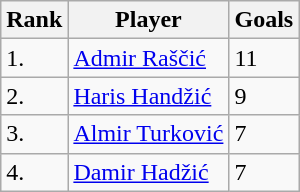<table class="wikitable">
<tr>
<th>Rank</th>
<th>Player</th>
<th>Goals</th>
</tr>
<tr>
<td>1.</td>
<td><a href='#'>Admir Raščić</a></td>
<td>11</td>
</tr>
<tr>
<td>2.</td>
<td><a href='#'>Haris Handžić</a></td>
<td>9</td>
</tr>
<tr>
<td>3.</td>
<td><a href='#'>Almir Turković</a></td>
<td>7</td>
</tr>
<tr>
<td>4.</td>
<td><a href='#'>Damir Hadžić</a></td>
<td>7</td>
</tr>
</table>
